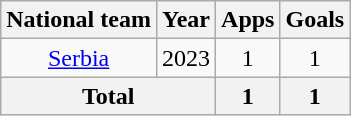<table class="wikitable" style="text-align:center">
<tr>
<th>National team</th>
<th>Year</th>
<th>Apps</th>
<th>Goals</th>
</tr>
<tr>
<td rowspan="1"><a href='#'>Serbia</a></td>
<td>2023</td>
<td>1</td>
<td>1</td>
</tr>
<tr>
<th colspan="2">Total</th>
<th>1</th>
<th>1</th>
</tr>
</table>
